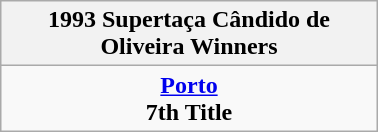<table class="wikitable" style="text-align: center; margin: 0 auto; width: 20%">
<tr>
<th>1993 Supertaça Cândido de Oliveira Winners</th>
</tr>
<tr>
<td><strong><a href='#'>Porto</a></strong><br><strong>7th Title</strong></td>
</tr>
</table>
